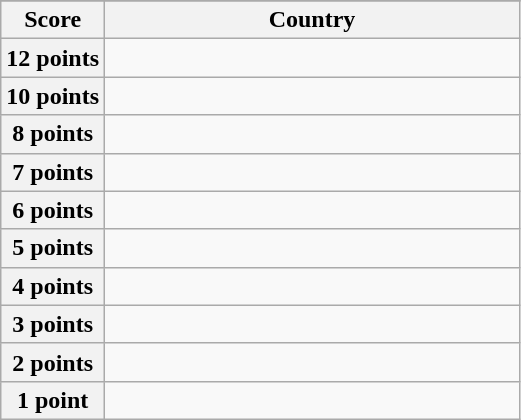<table class="wikitable">
<tr>
</tr>
<tr>
<th scope="col" width="20%">Score</th>
<th scope="col">Country</th>
</tr>
<tr>
<th scope="row">12 points</th>
<td></td>
</tr>
<tr>
<th scope="row">10 points</th>
<td></td>
</tr>
<tr>
<th scope="row">8 points</th>
<td></td>
</tr>
<tr>
<th scope="row">7 points</th>
<td></td>
</tr>
<tr>
<th scope="row">6 points</th>
<td></td>
</tr>
<tr>
<th scope="row">5 points</th>
<td></td>
</tr>
<tr>
<th scope="row">4 points</th>
<td></td>
</tr>
<tr>
<th scope="row">3 points</th>
<td></td>
</tr>
<tr>
<th scope="row">2 points</th>
<td></td>
</tr>
<tr>
<th scope="row">1 point</th>
<td></td>
</tr>
</table>
